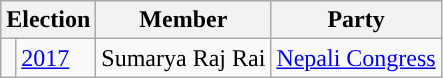<table class="wikitable">
<tr>
<th colspan="2">Election</th>
<th>Member</th>
<th>Party</th>
</tr>
<tr>
<td style="background-color:"></td>
<td><a href='#'>2017</a></td>
<td>Sumarya Raj Rai</td>
<td><a href='#'>Nepali Congress</a></td>
</tr>
</table>
